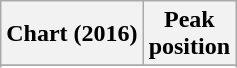<table class="wikitable sortable plainrowheaders">
<tr>
<th scope="col">Chart (2016)</th>
<th scope="col">Peak<br>position</th>
</tr>
<tr>
</tr>
<tr>
</tr>
<tr>
</tr>
</table>
